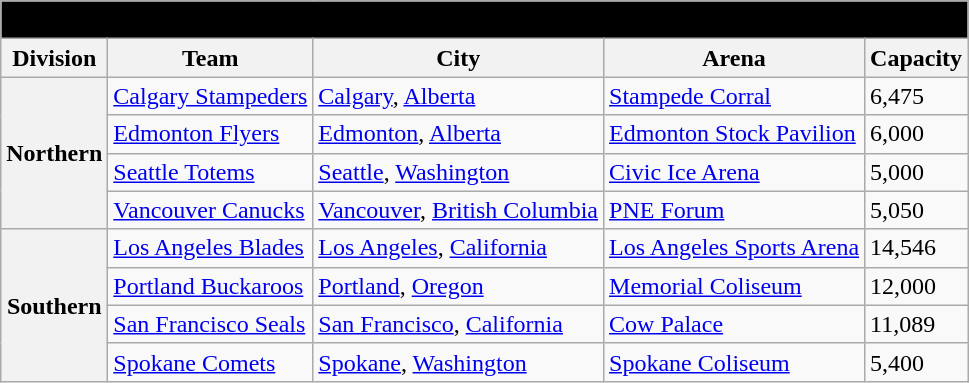<table class="wikitable" style="width:auto">
<tr>
<td bgcolor="#000000" align="center" colspan="6"><strong><span>1961–62 Western Hockey League</span></strong></td>
</tr>
<tr>
<th>Division</th>
<th>Team</th>
<th>City</th>
<th>Arena</th>
<th>Capacity</th>
</tr>
<tr>
<th rowspan="4">Northern</th>
<td><a href='#'>Calgary Stampeders</a></td>
<td><a href='#'>Calgary</a>, <a href='#'>Alberta</a></td>
<td><a href='#'>Stampede Corral</a></td>
<td>6,475</td>
</tr>
<tr>
<td><a href='#'>Edmonton Flyers</a></td>
<td><a href='#'>Edmonton</a>, <a href='#'>Alberta</a></td>
<td><a href='#'>Edmonton Stock Pavilion</a></td>
<td>6,000</td>
</tr>
<tr>
<td><a href='#'>Seattle Totems</a></td>
<td><a href='#'>Seattle</a>, <a href='#'>Washington</a></td>
<td><a href='#'>Civic Ice Arena</a></td>
<td>5,000</td>
</tr>
<tr>
<td><a href='#'>Vancouver Canucks</a></td>
<td><a href='#'>Vancouver</a>, <a href='#'>British Columbia</a></td>
<td><a href='#'>PNE Forum</a></td>
<td>5,050</td>
</tr>
<tr>
<th rowspan="4">Southern</th>
<td><a href='#'>Los Angeles Blades</a></td>
<td><a href='#'>Los Angeles</a>, <a href='#'>California</a></td>
<td><a href='#'>Los Angeles Sports Arena</a></td>
<td>14,546</td>
</tr>
<tr>
<td><a href='#'>Portland Buckaroos</a></td>
<td><a href='#'>Portland</a>, <a href='#'>Oregon</a></td>
<td><a href='#'>Memorial Coliseum</a></td>
<td>12,000</td>
</tr>
<tr>
<td><a href='#'>San Francisco Seals</a></td>
<td><a href='#'>San Francisco</a>, <a href='#'>California</a></td>
<td><a href='#'>Cow Palace</a></td>
<td>11,089</td>
</tr>
<tr>
<td><a href='#'>Spokane Comets</a></td>
<td><a href='#'>Spokane</a>, <a href='#'>Washington</a></td>
<td><a href='#'>Spokane Coliseum</a></td>
<td>5,400</td>
</tr>
</table>
